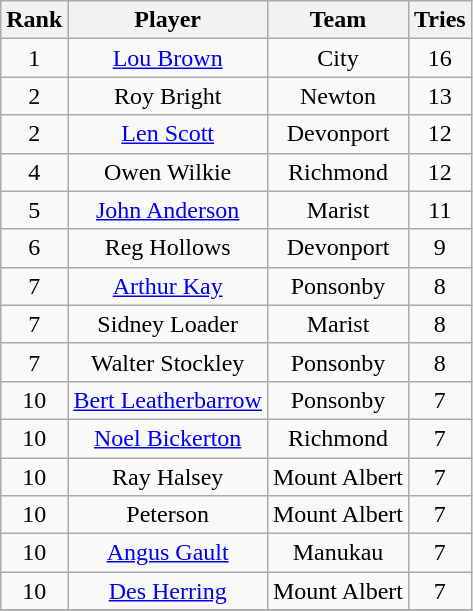<table class="wikitable sortable" style="text-align: center;">
<tr>
<th>Rank</th>
<th>Player</th>
<th>Team</th>
<th>Tries</th>
</tr>
<tr>
<td>1</td>
<td><a href='#'>Lou Brown</a></td>
<td>City</td>
<td>16</td>
</tr>
<tr>
<td>2</td>
<td>Roy Bright</td>
<td>Newton</td>
<td>13</td>
</tr>
<tr>
<td>2</td>
<td><a href='#'>Len Scott</a></td>
<td>Devonport</td>
<td>12</td>
</tr>
<tr>
<td>4</td>
<td>Owen Wilkie</td>
<td>Richmond</td>
<td>12</td>
</tr>
<tr>
<td>5</td>
<td><a href='#'>John Anderson</a></td>
<td>Marist</td>
<td>11</td>
</tr>
<tr>
<td>6</td>
<td>Reg Hollows</td>
<td>Devonport</td>
<td>9</td>
</tr>
<tr>
<td>7</td>
<td><a href='#'>Arthur Kay</a></td>
<td>Ponsonby</td>
<td>8</td>
</tr>
<tr>
<td>7</td>
<td>Sidney Loader</td>
<td>Marist</td>
<td>8</td>
</tr>
<tr>
<td>7</td>
<td>Walter Stockley</td>
<td>Ponsonby</td>
<td>8</td>
</tr>
<tr>
<td>10</td>
<td><a href='#'>Bert Leatherbarrow</a></td>
<td>Ponsonby</td>
<td>7</td>
</tr>
<tr>
<td>10</td>
<td><a href='#'>Noel Bickerton</a></td>
<td>Richmond</td>
<td>7</td>
</tr>
<tr>
<td>10</td>
<td>Ray Halsey</td>
<td>Mount Albert</td>
<td>7</td>
</tr>
<tr>
<td>10</td>
<td>Peterson</td>
<td>Mount Albert</td>
<td>7</td>
</tr>
<tr>
<td>10</td>
<td><a href='#'>Angus Gault</a></td>
<td>Manukau</td>
<td>7</td>
</tr>
<tr>
<td>10</td>
<td><a href='#'>Des Herring</a></td>
<td>Mount Albert</td>
<td>7</td>
</tr>
<tr>
</tr>
</table>
